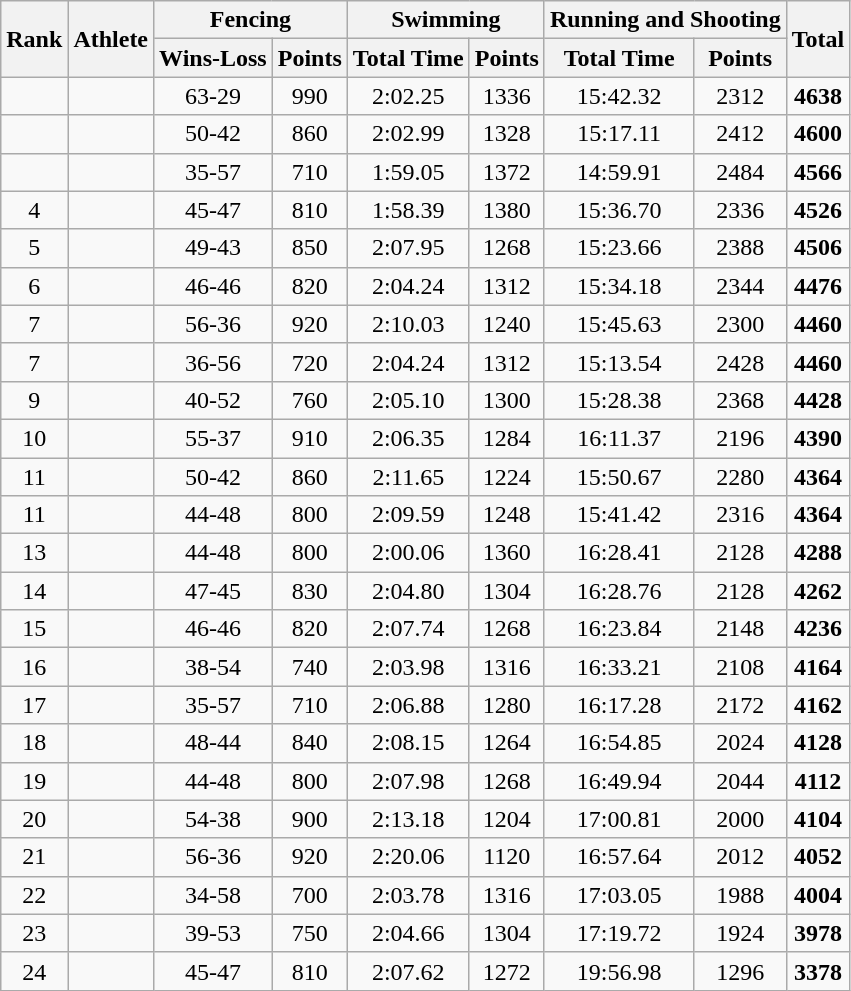<table class="wikitable sortable" style="text-align:center">
<tr>
<th rowspan=2>Rank</th>
<th rowspan=2>Athlete</th>
<th colspan=2>Fencing</th>
<th colspan=2>Swimming</th>
<th colspan=2>Running and Shooting</th>
<th rowspan=2>Total</th>
</tr>
<tr>
<th>Wins-Loss</th>
<th>Points</th>
<th>Total Time</th>
<th>Points</th>
<th>Total Time</th>
<th>Points</th>
</tr>
<tr>
<td></td>
<td align=left><br></td>
<td>63-29</td>
<td>990</td>
<td>2:02.25</td>
<td>1336</td>
<td>15:42.32</td>
<td>2312</td>
<td><strong>4638</strong></td>
</tr>
<tr>
<td></td>
<td align=left><br></td>
<td>50-42</td>
<td>860</td>
<td>2:02.99</td>
<td>1328</td>
<td>15:17.11</td>
<td>2412</td>
<td><strong>4600</strong></td>
</tr>
<tr>
<td></td>
<td align=left><br></td>
<td>35-57</td>
<td>710</td>
<td>1:59.05</td>
<td>1372</td>
<td>14:59.91</td>
<td>2484</td>
<td><strong>4566</strong></td>
</tr>
<tr>
<td>4</td>
<td align=left><br></td>
<td>45-47</td>
<td>810</td>
<td>1:58.39</td>
<td>1380</td>
<td>15:36.70</td>
<td>2336</td>
<td><strong>4526</strong></td>
</tr>
<tr>
<td>5</td>
<td align=left><br></td>
<td>49-43</td>
<td>850</td>
<td>2:07.95</td>
<td>1268</td>
<td>15:23.66</td>
<td>2388</td>
<td><strong>4506</strong></td>
</tr>
<tr>
<td>6</td>
<td align=left><br></td>
<td>46-46</td>
<td>820</td>
<td>2:04.24</td>
<td>1312</td>
<td>15:34.18</td>
<td>2344</td>
<td><strong>4476</strong></td>
</tr>
<tr>
<td>7</td>
<td align=left><br></td>
<td>56-36</td>
<td>920</td>
<td>2:10.03</td>
<td>1240</td>
<td>15:45.63</td>
<td>2300</td>
<td><strong>4460</strong></td>
</tr>
<tr>
<td>7</td>
<td align=left><br></td>
<td>36-56</td>
<td>720</td>
<td>2:04.24</td>
<td>1312</td>
<td>15:13.54</td>
<td>2428</td>
<td><strong>4460</strong></td>
</tr>
<tr>
<td>9</td>
<td align=left><br></td>
<td>40-52</td>
<td>760</td>
<td>2:05.10</td>
<td>1300</td>
<td>15:28.38</td>
<td>2368</td>
<td><strong>4428</strong></td>
</tr>
<tr>
<td>10</td>
<td align=left><br></td>
<td>55-37</td>
<td>910</td>
<td>2:06.35</td>
<td>1284</td>
<td>16:11.37</td>
<td>2196</td>
<td><strong>4390</strong></td>
</tr>
<tr>
<td>11</td>
<td align=left><br></td>
<td>50-42</td>
<td>860</td>
<td>2:11.65</td>
<td>1224</td>
<td>15:50.67</td>
<td>2280</td>
<td><strong>4364</strong></td>
</tr>
<tr>
<td>11</td>
<td align=left><br></td>
<td>44-48</td>
<td>800</td>
<td>2:09.59</td>
<td>1248</td>
<td>15:41.42</td>
<td>2316</td>
<td><strong>4364</strong></td>
</tr>
<tr>
<td>13</td>
<td align=left><br></td>
<td>44-48</td>
<td>800</td>
<td>2:00.06</td>
<td>1360</td>
<td>16:28.41</td>
<td>2128</td>
<td><strong>4288</strong></td>
</tr>
<tr>
<td>14</td>
<td align=left><br></td>
<td>47-45</td>
<td>830</td>
<td>2:04.80</td>
<td>1304</td>
<td>16:28.76</td>
<td>2128</td>
<td><strong>4262</strong></td>
</tr>
<tr>
<td>15</td>
<td align=left><br></td>
<td>46-46</td>
<td>820</td>
<td>2:07.74</td>
<td>1268</td>
<td>16:23.84</td>
<td>2148</td>
<td><strong>4236</strong></td>
</tr>
<tr>
<td>16</td>
<td align=left><br></td>
<td>38-54</td>
<td>740</td>
<td>2:03.98</td>
<td>1316</td>
<td>16:33.21</td>
<td>2108</td>
<td><strong>4164</strong></td>
</tr>
<tr>
<td>17</td>
<td align=left><br></td>
<td>35-57</td>
<td>710</td>
<td>2:06.88</td>
<td>1280</td>
<td>16:17.28</td>
<td>2172</td>
<td><strong>4162</strong></td>
</tr>
<tr>
<td>18</td>
<td align=left><br></td>
<td>48-44</td>
<td>840</td>
<td>2:08.15</td>
<td>1264</td>
<td>16:54.85</td>
<td>2024</td>
<td><strong>4128</strong></td>
</tr>
<tr>
<td>19</td>
<td align=left><br></td>
<td>44-48</td>
<td>800</td>
<td>2:07.98</td>
<td>1268</td>
<td>16:49.94</td>
<td>2044</td>
<td><strong>4112</strong></td>
</tr>
<tr>
<td>20</td>
<td align=left><br></td>
<td>54-38</td>
<td>900</td>
<td>2:13.18</td>
<td>1204</td>
<td>17:00.81</td>
<td>2000</td>
<td><strong>4104</strong></td>
</tr>
<tr>
<td>21</td>
<td align=left><br></td>
<td>56-36</td>
<td>920</td>
<td>2:20.06</td>
<td>1120</td>
<td>16:57.64</td>
<td>2012</td>
<td><strong>4052</strong></td>
</tr>
<tr>
<td>22</td>
<td align=left><br></td>
<td>34-58</td>
<td>700</td>
<td>2:03.78</td>
<td>1316</td>
<td>17:03.05</td>
<td>1988</td>
<td><strong>4004</strong></td>
</tr>
<tr>
<td>23</td>
<td align=left><br></td>
<td>39-53</td>
<td>750</td>
<td>2:04.66</td>
<td>1304</td>
<td>17:19.72</td>
<td>1924</td>
<td><strong>3978</strong></td>
</tr>
<tr>
<td>24</td>
<td align=left><br></td>
<td>45-47</td>
<td>810</td>
<td>2:07.62</td>
<td>1272</td>
<td>19:56.98</td>
<td>1296</td>
<td><strong>3378</strong></td>
</tr>
</table>
